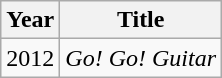<table class="wikitable">
<tr>
<th>Year</th>
<th>Title</th>
</tr>
<tr>
<td>2012</td>
<td><em>Go! Go! Guitar</em></td>
</tr>
</table>
